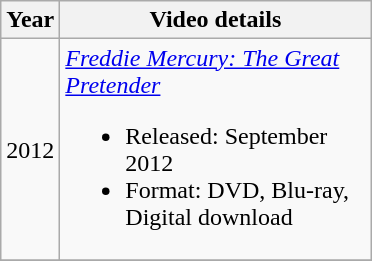<table class="wikitable" border="1">
<tr>
<th width="25" rowspan="1">Year</th>
<th width="200" rowspan="1">Video details</th>
</tr>
<tr>
<td>2012</td>
<td><em><a href='#'>Freddie Mercury: The Great Pretender</a></em><br><ul><li>Released: September 2012</li><li>Format: DVD, Blu-ray, Digital download</li></ul></td>
</tr>
<tr>
</tr>
</table>
